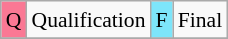<table class="wikitable" style="margin:0.5em auto; font-size:90%; line-height:1.25em;" width=150px;>
<tr>
<td style="background-color:#FA7894;text-align:center;">Q</td>
<td>Qualification</td>
<td style="background-color:#7DE5FA;text-align:center;">F</td>
<td>Final</td>
</tr>
<tr>
</tr>
</table>
